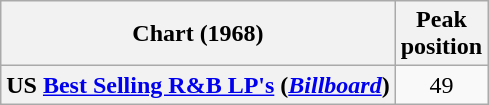<table class="wikitable plainrowheaders" style="text-align:center">
<tr>
<th scope="col">Chart (1968)</th>
<th scope="col">Peak<br>position</th>
</tr>
<tr>
<th scope="row">US <a href='#'>Best Selling R&B LP's</a> (<em><a href='#'>Billboard</a></em>)</th>
<td>49</td>
</tr>
</table>
